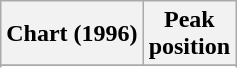<table class="wikitable sortable">
<tr>
<th align="left">Chart (1996)</th>
<th align="center">Peak<br>position</th>
</tr>
<tr>
</tr>
<tr>
</tr>
</table>
